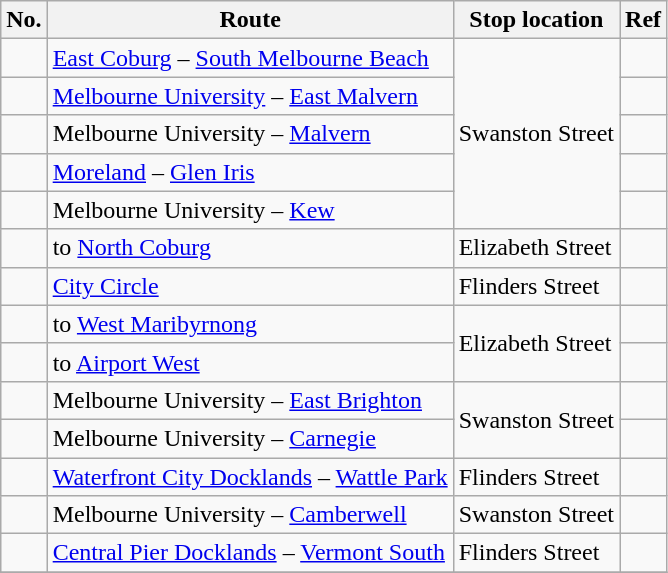<table class="wikitable">
<tr>
<th>No.</th>
<th>Route</th>
<th>Stop location</th>
<th>Ref</th>
</tr>
<tr>
<td></td>
<td><a href='#'>East Coburg</a> – <a href='#'>South Melbourne Beach</a></td>
<td rowspan="5">Swanston Street</td>
<td></td>
</tr>
<tr>
<td></td>
<td><a href='#'>Melbourne University</a> – <a href='#'>East Malvern</a></td>
<td></td>
</tr>
<tr>
<td></td>
<td>Melbourne University – <a href='#'>Malvern</a></td>
<td></td>
</tr>
<tr>
<td></td>
<td><a href='#'>Moreland</a> – <a href='#'>Glen Iris</a></td>
<td></td>
</tr>
<tr>
<td></td>
<td>Melbourne University – <a href='#'>Kew</a></td>
<td></td>
</tr>
<tr>
<td></td>
<td>to <a href='#'>North Coburg</a></td>
<td>Elizabeth Street</td>
<td></td>
</tr>
<tr>
<td></td>
<td><a href='#'>City Circle</a></td>
<td>Flinders Street</td>
<td></td>
</tr>
<tr>
<td></td>
<td>to <a href='#'>West Maribyrnong</a></td>
<td rowspan="2">Elizabeth Street</td>
<td></td>
</tr>
<tr>
<td></td>
<td>to <a href='#'>Airport West</a></td>
<td></td>
</tr>
<tr>
<td></td>
<td>Melbourne University – <a href='#'>East Brighton</a></td>
<td rowspan="2">Swanston Street</td>
<td></td>
</tr>
<tr>
<td></td>
<td>Melbourne University – <a href='#'>Carnegie</a></td>
<td></td>
</tr>
<tr>
<td></td>
<td><a href='#'>Waterfront City Docklands</a> – <a href='#'>Wattle Park</a></td>
<td>Flinders Street</td>
<td></td>
</tr>
<tr>
<td></td>
<td>Melbourne University – <a href='#'>Camberwell</a></td>
<td>Swanston Street</td>
<td></td>
</tr>
<tr>
<td></td>
<td><a href='#'>Central Pier Docklands</a> – <a href='#'>Vermont South</a></td>
<td>Flinders Street</td>
<td></td>
</tr>
<tr>
</tr>
</table>
